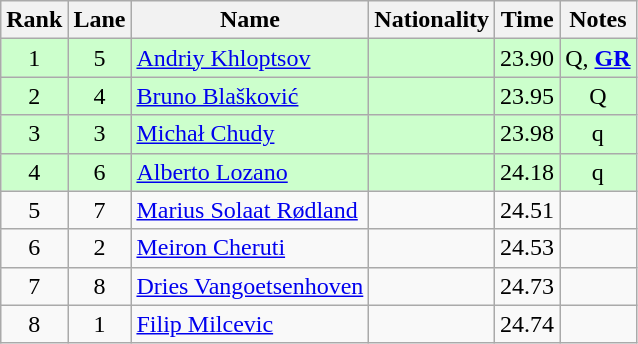<table class="wikitable sortable" style="text-align:center">
<tr>
<th>Rank</th>
<th>Lane</th>
<th>Name</th>
<th>Nationality</th>
<th>Time</th>
<th>Notes</th>
</tr>
<tr bgcolor=ccffcc>
<td>1</td>
<td>5</td>
<td align=left><a href='#'>Andriy Khloptsov</a></td>
<td align=left></td>
<td>23.90</td>
<td>Q, <a href='#'><strong>GR</strong></a></td>
</tr>
<tr bgcolor=ccffcc>
<td>2</td>
<td>4</td>
<td align=left><a href='#'>Bruno Blašković</a></td>
<td align=left></td>
<td>23.95</td>
<td>Q</td>
</tr>
<tr bgcolor=ccffcc>
<td>3</td>
<td>3</td>
<td align=left><a href='#'>Michał Chudy</a></td>
<td align=left></td>
<td>23.98</td>
<td>q</td>
</tr>
<tr bgcolor=ccffcc>
<td>4</td>
<td>6</td>
<td align=left><a href='#'>Alberto Lozano</a></td>
<td align=left></td>
<td>24.18</td>
<td>q</td>
</tr>
<tr>
<td>5</td>
<td>7</td>
<td align=left><a href='#'>Marius Solaat Rødland</a></td>
<td align=left></td>
<td>24.51</td>
<td></td>
</tr>
<tr>
<td>6</td>
<td>2</td>
<td align=left><a href='#'>Meiron Cheruti</a></td>
<td align=left></td>
<td>24.53</td>
<td></td>
</tr>
<tr>
<td>7</td>
<td>8</td>
<td align=left><a href='#'>Dries Vangoetsenhoven</a></td>
<td align=left></td>
<td>24.73</td>
<td></td>
</tr>
<tr>
<td>8</td>
<td>1</td>
<td align=left><a href='#'>Filip Milcevic</a></td>
<td align=left></td>
<td>24.74</td>
<td></td>
</tr>
</table>
